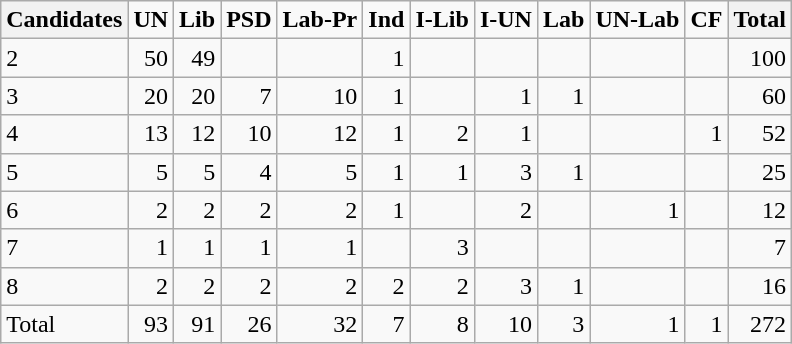<table class="wikitable" style="text-align:right;">
<tr>
<th>Candidates</th>
<td><strong>UN</strong></td>
<td><strong>Lib</strong></td>
<td><strong>PSD</strong></td>
<td><strong>Lab-Pr</strong></td>
<td><strong>Ind</strong></td>
<td><strong>I-Lib</strong></td>
<td><strong>I-UN</strong></td>
<td><strong>Lab</strong></td>
<td><strong>UN-Lab</strong></td>
<td><strong>CF</strong></td>
<th>Total</th>
</tr>
<tr>
<td style="text-align:left;">2</td>
<td>50</td>
<td>49</td>
<td></td>
<td></td>
<td>1</td>
<td></td>
<td></td>
<td></td>
<td></td>
<td></td>
<td>100</td>
</tr>
<tr>
<td style="text-align:left;">3</td>
<td>20</td>
<td>20</td>
<td>7</td>
<td>10</td>
<td>1</td>
<td></td>
<td>1</td>
<td>1</td>
<td></td>
<td></td>
<td>60</td>
</tr>
<tr>
<td style="text-align:left;">4</td>
<td>13</td>
<td>12</td>
<td>10</td>
<td>12</td>
<td>1</td>
<td>2</td>
<td>1</td>
<td></td>
<td></td>
<td>1</td>
<td>52</td>
</tr>
<tr>
<td style="text-align:left;">5</td>
<td>5</td>
<td>5</td>
<td>4</td>
<td>5</td>
<td>1</td>
<td>1</td>
<td>3</td>
<td>1</td>
<td></td>
<td></td>
<td>25</td>
</tr>
<tr>
<td style="text-align:left;">6</td>
<td>2</td>
<td>2</td>
<td>2</td>
<td>2</td>
<td>1</td>
<td></td>
<td>2</td>
<td></td>
<td>1</td>
<td></td>
<td>12</td>
</tr>
<tr>
<td style="text-align:left;">7</td>
<td>1</td>
<td>1</td>
<td>1</td>
<td>1</td>
<td></td>
<td>3</td>
<td></td>
<td></td>
<td></td>
<td></td>
<td>7</td>
</tr>
<tr>
<td style="text-align:left;">8</td>
<td>2</td>
<td>2</td>
<td>2</td>
<td>2</td>
<td>2</td>
<td>2</td>
<td>3</td>
<td>1</td>
<td></td>
<td></td>
<td>16</td>
</tr>
<tr>
<td style="text-align:left;">Total</td>
<td>93</td>
<td>91</td>
<td>26</td>
<td>32</td>
<td>7</td>
<td>8</td>
<td>10</td>
<td>3</td>
<td>1</td>
<td>1</td>
<td>272</td>
</tr>
</table>
